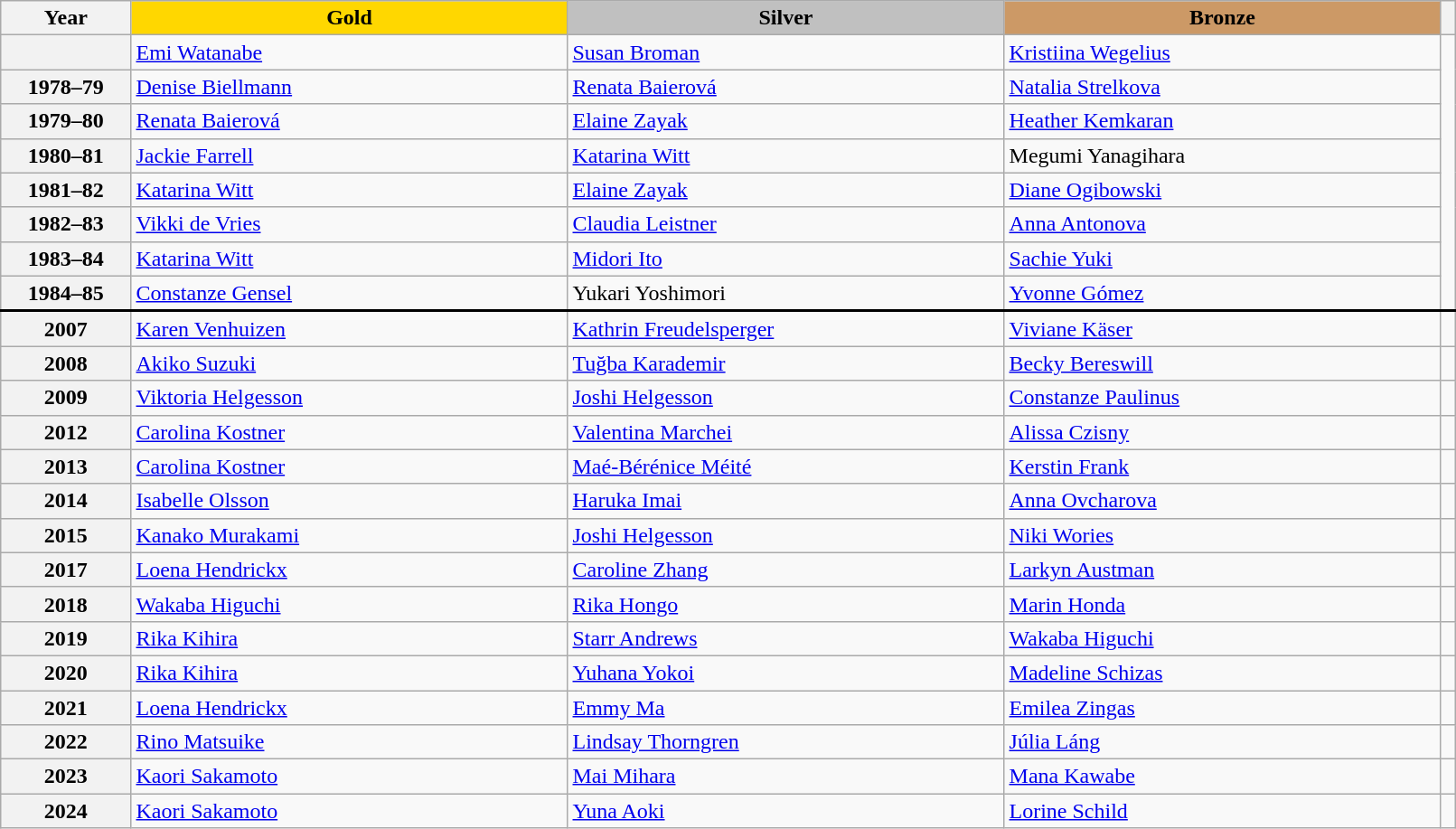<table class="wikitable unsortable" style="text-align:left; width:85%">
<tr>
<th scope="col" style="text-align:center">Year</th>
<td scope="col" style="text-align:center; width:30%; background:gold"><strong>Gold</strong></td>
<td scope="col" style="text-align:center; width:30%; background:silver"><strong>Silver</strong></td>
<td scope="col" style="text-align:center; width:30%; background:#c96"><strong>Bronze</strong></td>
<th scope="col" style="text-align:center"></th>
</tr>
<tr>
<th scope="row"></th>
<td> <a href='#'>Emi Watanabe</a></td>
<td> <a href='#'>Susan Broman</a></td>
<td> <a href='#'>Kristiina Wegelius</a></td>
<td rowspan="8"></td>
</tr>
<tr>
<th scope="row">1978–79</th>
<td> <a href='#'>Denise Biellmann</a></td>
<td> <a href='#'>Renata Baierová</a></td>
<td> <a href='#'>Natalia Strelkova</a></td>
</tr>
<tr>
<th scope="row">1979–80</th>
<td> <a href='#'>Renata Baierová</a></td>
<td> <a href='#'>Elaine Zayak</a></td>
<td> <a href='#'>Heather Kemkaran</a></td>
</tr>
<tr>
<th scope="row">1980–81</th>
<td> <a href='#'>Jackie Farrell</a></td>
<td> <a href='#'>Katarina Witt</a></td>
<td> Megumi Yanagihara</td>
</tr>
<tr>
<th scope="row">1981–82</th>
<td> <a href='#'>Katarina Witt</a></td>
<td> <a href='#'>Elaine Zayak</a></td>
<td> <a href='#'>Diane Ogibowski</a></td>
</tr>
<tr>
<th scope="row">1982–83</th>
<td> <a href='#'>Vikki de Vries</a></td>
<td> <a href='#'>Claudia Leistner</a></td>
<td> <a href='#'>Anna Antonova</a></td>
</tr>
<tr>
<th scope="row">1983–84</th>
<td> <a href='#'>Katarina Witt</a></td>
<td> <a href='#'>Midori Ito</a></td>
<td> <a href='#'>Sachie Yuki</a></td>
</tr>
<tr>
<th scope="row">1984–85</th>
<td> <a href='#'>Constanze Gensel</a></td>
<td> Yukari Yoshimori</td>
<td> <a href='#'>Yvonne Gómez</a></td>
</tr>
<tr style="border-top:2.5px solid">
<th scope="row">2007</th>
<td> <a href='#'>Karen Venhuizen</a></td>
<td> <a href='#'>Kathrin Freudelsperger</a></td>
<td> <a href='#'>Viviane Käser</a></td>
<td></td>
</tr>
<tr>
<th scope="row">2008</th>
<td> <a href='#'>Akiko Suzuki</a></td>
<td> <a href='#'>Tuğba Karademir</a></td>
<td> <a href='#'>Becky Bereswill</a></td>
<td></td>
</tr>
<tr>
<th scope="row">2009</th>
<td> <a href='#'>Viktoria Helgesson</a></td>
<td> <a href='#'>Joshi Helgesson</a></td>
<td> <a href='#'>Constanze Paulinus</a></td>
<td></td>
</tr>
<tr>
<th scope="row">2012</th>
<td> <a href='#'>Carolina Kostner</a></td>
<td> <a href='#'>Valentina Marchei</a></td>
<td> <a href='#'>Alissa Czisny</a></td>
<td></td>
</tr>
<tr>
<th scope="row">2013</th>
<td> <a href='#'>Carolina Kostner</a></td>
<td> <a href='#'>Maé-Bérénice Méité</a></td>
<td> <a href='#'>Kerstin Frank</a></td>
<td></td>
</tr>
<tr>
<th scope="row">2014</th>
<td> <a href='#'>Isabelle Olsson</a></td>
<td> <a href='#'>Haruka Imai</a></td>
<td> <a href='#'>Anna Ovcharova</a></td>
<td></td>
</tr>
<tr>
<th scope="row">2015</th>
<td> <a href='#'>Kanako Murakami</a></td>
<td> <a href='#'>Joshi Helgesson</a></td>
<td> <a href='#'>Niki Wories</a></td>
<td></td>
</tr>
<tr>
<th scope="row">2017</th>
<td> <a href='#'>Loena Hendrickx</a></td>
<td> <a href='#'>Caroline Zhang</a></td>
<td> <a href='#'>Larkyn Austman</a></td>
<td></td>
</tr>
<tr>
<th scope="row">2018</th>
<td> <a href='#'>Wakaba Higuchi</a></td>
<td> <a href='#'>Rika Hongo</a></td>
<td> <a href='#'>Marin Honda</a></td>
<td></td>
</tr>
<tr>
<th scope="row">2019</th>
<td> <a href='#'>Rika Kihira</a></td>
<td> <a href='#'>Starr Andrews</a></td>
<td> <a href='#'>Wakaba Higuchi</a></td>
<td></td>
</tr>
<tr>
<th scope="row">2020</th>
<td> <a href='#'>Rika Kihira</a></td>
<td> <a href='#'>Yuhana Yokoi</a></td>
<td> <a href='#'>Madeline Schizas</a></td>
<td></td>
</tr>
<tr>
<th scope="row">2021</th>
<td> <a href='#'>Loena Hendrickx</a></td>
<td> <a href='#'>Emmy Ma</a></td>
<td> <a href='#'>Emilea Zingas</a></td>
<td></td>
</tr>
<tr>
<th scope="row">2022</th>
<td> <a href='#'>Rino Matsuike</a></td>
<td> <a href='#'>Lindsay Thorngren</a></td>
<td> <a href='#'>Júlia Láng</a></td>
<td></td>
</tr>
<tr>
<th scope="row">2023</th>
<td> <a href='#'>Kaori Sakamoto</a></td>
<td> <a href='#'>Mai Mihara</a></td>
<td> <a href='#'>Mana Kawabe</a></td>
<td></td>
</tr>
<tr>
<th scope="row">2024</th>
<td> <a href='#'>Kaori Sakamoto</a></td>
<td> <a href='#'>Yuna Aoki</a></td>
<td> <a href='#'>Lorine Schild</a></td>
<td></td>
</tr>
</table>
